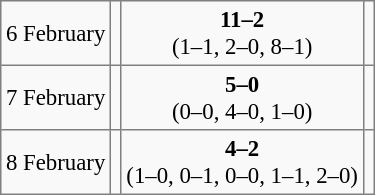<table bgcolor="#f9f9f9" cellpadding="3" cellspacing="0" border="1" style="font-size: 95%; border: gray solid 1px; border-collapse: collapse; background: #f9f9f9;">
<tr>
<td>6 February</td>
<td></td>
<td align="center"><strong>11–2</strong><br>(1–1, 2–0, 8–1)</td>
<td></td>
</tr>
<tr>
<td>7 February</td>
<td></td>
<td align="center"><strong>5–0</strong><br>(0–0, 4–0, 1–0)</td>
<td></td>
</tr>
<tr>
<td>8 February</td>
<td></td>
<td align="center"><strong>4–2</strong><br>(1–0, 0–1, 0–0, 1–1, 2–0)</td>
<td></td>
</tr>
</table>
